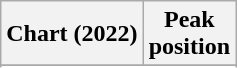<table class="wikitable sortable plainrowheaders" style="text-align:center;">
<tr>
<th scope="col">Chart (2022)</th>
<th scope="col">Peak<br>position</th>
</tr>
<tr>
</tr>
<tr>
</tr>
</table>
